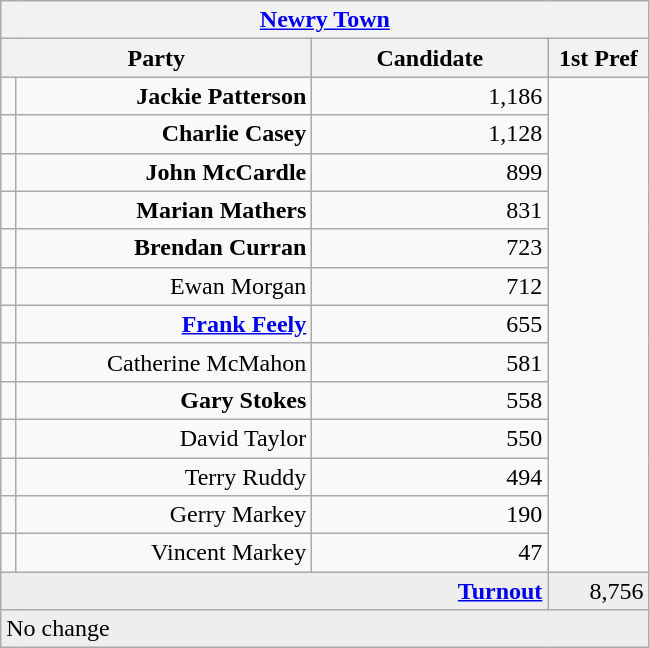<table class="wikitable">
<tr>
<th colspan="4" align="center"><a href='#'>Newry Town</a></th>
</tr>
<tr>
<th colspan="2" align="center" width=200>Party</th>
<th width=150>Candidate</th>
<th width=60>1st Pref</th>
</tr>
<tr>
<td></td>
<td align="right"><strong>Jackie Patterson</strong></td>
<td align="right">1,186</td>
</tr>
<tr>
<td></td>
<td align="right"><strong>Charlie Casey</strong></td>
<td align="right">1,128</td>
</tr>
<tr>
<td></td>
<td align="right"><strong>John McCardle</strong></td>
<td align="right">899</td>
</tr>
<tr>
<td></td>
<td align="right"><strong>Marian Mathers</strong></td>
<td align="right">831</td>
</tr>
<tr>
<td></td>
<td align="right"><strong>Brendan Curran</strong></td>
<td align="right">723</td>
</tr>
<tr>
<td></td>
<td align="right">Ewan Morgan</td>
<td align="right">712</td>
</tr>
<tr>
<td></td>
<td align="right"><strong><a href='#'>Frank Feely</a></strong></td>
<td align="right">655</td>
</tr>
<tr>
<td></td>
<td align="right">Catherine McMahon</td>
<td align="right">581</td>
</tr>
<tr>
<td></td>
<td align="right"><strong>Gary Stokes</strong></td>
<td align="right">558</td>
</tr>
<tr>
<td></td>
<td align="right">David Taylor</td>
<td align="right">550</td>
</tr>
<tr>
<td></td>
<td align="right">Terry Ruddy</td>
<td align="right">494</td>
</tr>
<tr>
<td></td>
<td align="right">Gerry Markey</td>
<td align="right">190</td>
</tr>
<tr>
<td></td>
<td align="right">Vincent Markey</td>
<td align="right">47</td>
</tr>
<tr bgcolor="EEEEEE">
<td colspan=3 align="right"><strong><a href='#'>Turnout</a></strong></td>
<td align="right">8,756</td>
</tr>
<tr>
<td colspan=4 bgcolor="EEEEEE">No change</td>
</tr>
</table>
